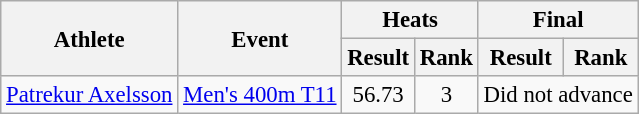<table class=wikitable style="font-size:95%">
<tr>
<th rowspan="2">Athlete</th>
<th rowspan="2">Event</th>
<th colspan="2">Heats</th>
<th colspan="2">Final</th>
</tr>
<tr>
<th>Result</th>
<th>Rank</th>
<th>Result</th>
<th>Rank</th>
</tr>
<tr align=center>
<td align=left><a href='#'>Patrekur Axelsson</a></td>
<td align=left><a href='#'>Men's 400m T11</a></td>
<td>56.73 </td>
<td>3</td>
<td colspan=2>Did not advance</td>
</tr>
</table>
